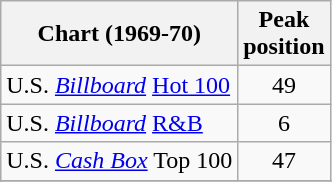<table class="wikitable sortable">
<tr>
<th>Chart (1969-70)</th>
<th>Peak<br>position</th>
</tr>
<tr>
<td>U.S. <em><a href='#'>Billboard</a></em> <a href='#'>Hot 100</a></td>
<td style="text-align:center;">49</td>
</tr>
<tr>
<td>U.S. <em><a href='#'>Billboard</a></em> <a href='#'>R&B</a></td>
<td style="text-align:center;">6</td>
</tr>
<tr>
<td>U.S. <a href='#'><em>Cash Box</em></a> Top 100</td>
<td align="center">47</td>
</tr>
<tr>
</tr>
<tr>
</tr>
</table>
